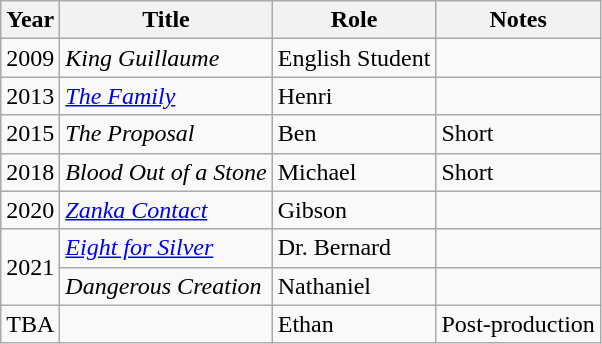<table class="wikitable sortable">
<tr>
<th>Year</th>
<th>Title</th>
<th>Role</th>
<th>Notes</th>
</tr>
<tr>
<td>2009</td>
<td><em>King Guillaume</em></td>
<td>English Student</td>
<td></td>
</tr>
<tr>
<td>2013</td>
<td><em><a href='#'>The Family</a></em></td>
<td>Henri</td>
<td></td>
</tr>
<tr>
<td>2015</td>
<td><em>The Proposal</em></td>
<td>Ben</td>
<td>Short</td>
</tr>
<tr>
<td>2018</td>
<td><em>Blood Out of a Stone</em></td>
<td>Michael</td>
<td>Short</td>
</tr>
<tr>
<td>2020</td>
<td><em><a href='#'>Zanka Contact</a></em></td>
<td>Gibson</td>
<td></td>
</tr>
<tr>
<td rowspan="2">2021</td>
<td><em><a href='#'>Eight for Silver</a></em></td>
<td>Dr. Bernard</td>
<td></td>
</tr>
<tr>
<td><em>Dangerous Creation</em></td>
<td>Nathaniel</td>
<td></td>
</tr>
<tr>
<td>TBA</td>
<td></td>
<td>Ethan</td>
<td>Post-production</td>
</tr>
</table>
